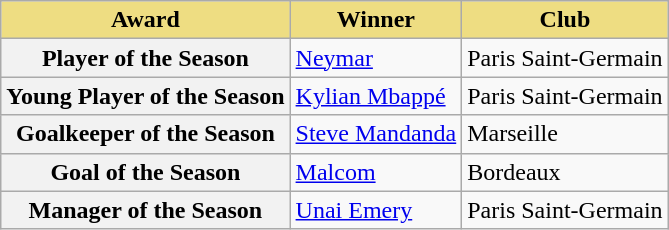<table class="wikitable">
<tr>
<th style="background-color: #eedd82">Award</th>
<th style="background-color: #eedd82">Winner</th>
<th style="background-color: #eedd82">Club</th>
</tr>
<tr>
<th>Player of the Season</th>
<td> <a href='#'>Neymar</a></td>
<td>Paris Saint-Germain</td>
</tr>
<tr>
<th>Young Player of the Season</th>
<td> <a href='#'>Kylian Mbappé</a></td>
<td>Paris Saint-Germain</td>
</tr>
<tr>
<th>Goalkeeper of the Season</th>
<td> <a href='#'>Steve Mandanda</a></td>
<td>Marseille</td>
</tr>
<tr>
<th>Goal of the Season</th>
<td> <a href='#'>Malcom</a></td>
<td>Bordeaux</td>
</tr>
<tr>
<th>Manager of the Season</th>
<td> <a href='#'>Unai Emery</a></td>
<td>Paris Saint-Germain</td>
</tr>
</table>
